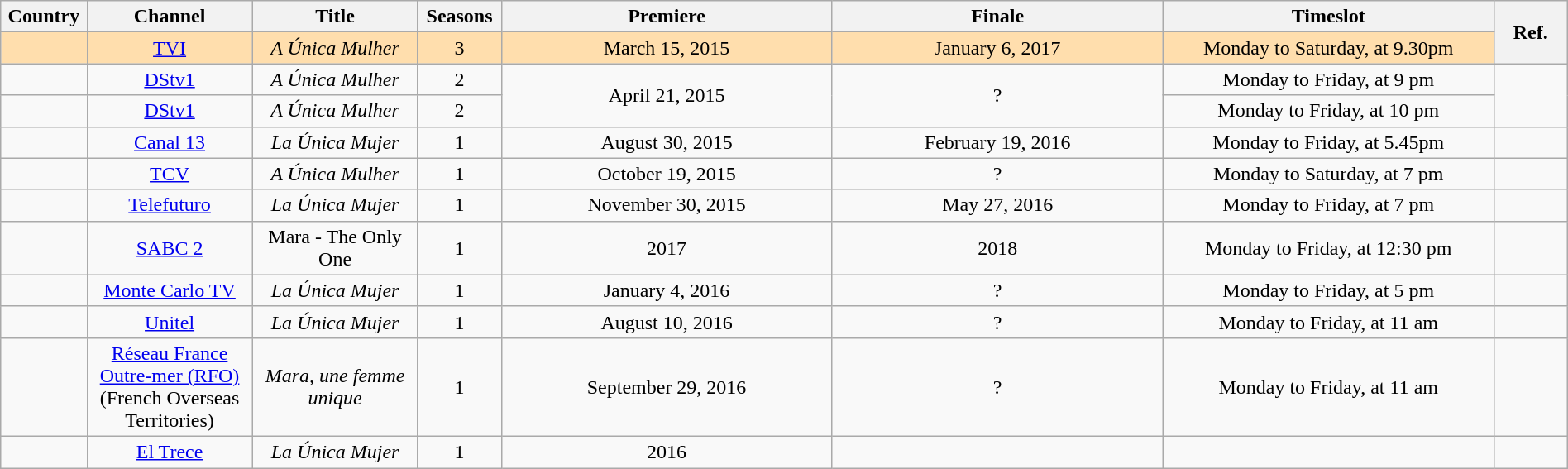<table class="wikitable" style="text-align:center; width: 100%">
<tr>
<th style="width:2%">Country</th>
<th style="width:9%">Channel</th>
<th style="width:9%">Title</th>
<th style="width:3%">Seasons</th>
<th style="width:18%">Premiere</th>
<th style="width:18%">Finale</th>
<th style="width:18%">Timeslot</th>
<th rowspan=2 style="width:4%">Ref.</th>
</tr>
<tr>
<td style="background:#ffdead"></td>
<td style="background:#ffdead"><a href='#'>TVI</a></td>
<td style="background:#ffdead"><em>A Única Mulher</em></td>
<td style="background:#ffdead">3</td>
<td style="background:#ffdead">March 15, 2015</td>
<td style="background:#ffdead">January 6, 2017</td>
<td style="background:#ffdead">Monday to Saturday, at 9.30pm</td>
</tr>
<tr>
<td></td>
<td><a href='#'>DStv1</a></td>
<td><em>A Única Mulher</em></td>
<td>2</td>
<td rowspan=2>April 21, 2015</td>
<td rowspan=2>?</td>
<td>Monday to Friday, at 9 pm</td>
<td rowspan=2></td>
</tr>
<tr>
<td></td>
<td><a href='#'>DStv1</a></td>
<td><em>A Única Mulher</em></td>
<td>2</td>
<td>Monday to Friday, at 10 pm</td>
</tr>
<tr>
<td></td>
<td><a href='#'>Canal 13</a></td>
<td><em>La Única Mujer</em></td>
<td>1</td>
<td>August 30, 2015</td>
<td>February 19, 2016</td>
<td>Monday to Friday, at 5.45pm</td>
<td></td>
</tr>
<tr>
<td></td>
<td><a href='#'>TCV</a></td>
<td><em>A Única Mulher</em></td>
<td>1</td>
<td>October 19, 2015</td>
<td>?</td>
<td>Monday to Saturday, at 7 pm</td>
<td></td>
</tr>
<tr>
<td></td>
<td><a href='#'>Telefuturo</a></td>
<td><em>La Única Mujer</em></td>
<td>1</td>
<td>November 30, 2015</td>
<td>May 27, 2016</td>
<td>Monday to Friday, at 7 pm</td>
<td></td>
</tr>
<tr>
<td></td>
<td><a href='#'>SABC 2</a></td>
<td>Mara - The Only One</td>
<td>1</td>
<td>2017</td>
<td>2018</td>
<td>Monday to Friday, at 12:30 pm</td>
</tr>
<tr>
<td></td>
<td><a href='#'>Monte Carlo TV</a></td>
<td><em>La Única Mujer</em></td>
<td>1</td>
<td>January 4, 2016</td>
<td>?</td>
<td>Monday to Friday, at 5 pm</td>
<td></td>
</tr>
<tr>
<td></td>
<td><a href='#'>Unitel</a></td>
<td><em>La Única Mujer</em></td>
<td>1</td>
<td>August 10, 2016</td>
<td>?</td>
<td>Monday to Friday, at 11 am</td>
<td></td>
</tr>
<tr>
<td></td>
<td><a href='#'>Réseau France Outre-mer (RFO)</a> (French Overseas Territories)</td>
<td><em>Mara, une femme unique</em></td>
<td>1</td>
<td>September 29, 2016</td>
<td>?</td>
<td>Monday to Friday, at 11 am</td>
<td></td>
</tr>
<tr>
<td></td>
<td><a href='#'>El Trece</a></td>
<td><em>La Única Mujer</em></td>
<td>1</td>
<td>2016</td>
<td></td>
<td></td>
<td></td>
</tr>
</table>
